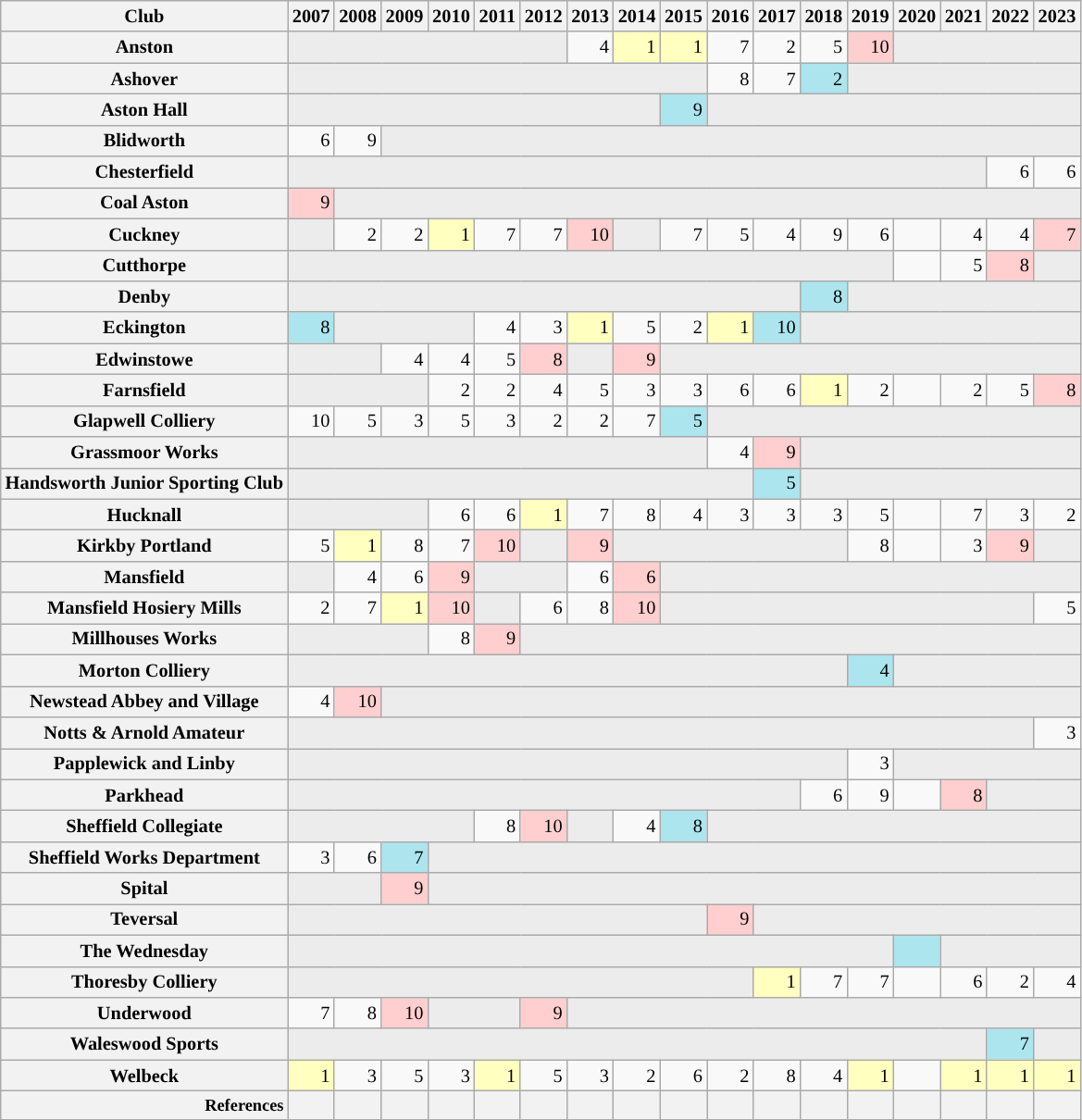<table class="wikitable plainrowheaders" style="font-size:85%; text-align: right;">
<tr>
<th scope="col">Club</th>
<th scope="col">2007</th>
<th scope="col">2008</th>
<th scope="col">2009</th>
<th scope="col">2010</th>
<th scope="col">2011</th>
<th scope="col">2012</th>
<th scope="col">2013</th>
<th scope="col">2014</th>
<th scope="col">2015</th>
<th scope="col">2016</th>
<th scope="col">2017</th>
<th scope="col">2018</th>
<th scope="col">2019</th>
<th scope="col">2020</th>
<th scope="col">2021</th>
<th scope="col">2022</th>
<th scope="col">2023</th>
</tr>
<tr>
<th scope="row">Anston</th>
<td bgcolor="#ececec" colspan="6"></td>
<td>4</td>
<td bgcolor="#ffffbf">1</td>
<td bgcolor="#ffffbf">1</td>
<td>7</td>
<td>2</td>
<td>5</td>
<td bgcolor="#ffcfcf">10</td>
<td bgcolor="#ececec" colspan="43"></td>
</tr>
<tr>
<th scope="row">Ashover</th>
<td bgcolor="#ececec" colspan="9"></td>
<td>8</td>
<td>7</td>
<td bgcolor="#ace5ee">2</td>
<td bgcolor="#ececec" colspan="5"></td>
</tr>
<tr>
<th scope="row">Aston Hall</th>
<td bgcolor="#ececec" colspan="8"></td>
<td bgcolor="#ace5ee">9</td>
<td bgcolor="#ececec" colspan="8"></td>
</tr>
<tr>
<th scope="row">Blidworth</th>
<td>6</td>
<td>9</td>
<td bgcolor="#ececec" colspan="15"></td>
</tr>
<tr>
<th scope="row">Chesterfield</th>
<td bgcolor="#ececec" colspan="15"></td>
<td>6</td>
<td>6</td>
</tr>
<tr>
<th scope="row">Coal Aston</th>
<td bgcolor="#ffcfcf">9</td>
<td bgcolor="#ececec" colspan="16"></td>
</tr>
<tr>
<th scope="row">Cuckney</th>
<td bgcolor="#ececec"></td>
<td>2</td>
<td>2</td>
<td bgcolor="#ffffbf">1</td>
<td>7</td>
<td>7</td>
<td bgcolor="#ffcfcf">10</td>
<td bgcolor="#ececec"></td>
<td>7</td>
<td>5</td>
<td>4</td>
<td>9</td>
<td>6</td>
<td></td>
<td>4</td>
<td>4</td>
<td bgcolor="#ffcfcf">7</td>
</tr>
<tr>
<th scope="row">Cutthorpe</th>
<td bgcolor="#ececec" colspan="13"></td>
<td></td>
<td>5</td>
<td bgcolor="#ffcfcf">8</td>
<td bgcolor="#ececec" colspan="1"></td>
</tr>
<tr>
<th scope="row">Denby</th>
<td bgcolor="#ececec" colspan="11"></td>
<td bgcolor="#ace5ee">8</td>
<td bgcolor="#ececec" colspan="5"></td>
</tr>
<tr>
<th scope="row">Eckington</th>
<td bgcolor="#ace5ee">8</td>
<td bgcolor="#ececec" colspan="3"></td>
<td>4</td>
<td>3</td>
<td bgcolor="#ffffbf">1</td>
<td>5</td>
<td>2</td>
<td bgcolor="#ffffbf">1</td>
<td bgcolor="#ace5ee">10</td>
<td bgcolor="#ececec" colspan="6"></td>
</tr>
<tr>
<th scope="row">Edwinstowe</th>
<td bgcolor="#ececec" colspan="2"></td>
<td>4</td>
<td>4</td>
<td>5</td>
<td bgcolor="#ffcfcf">8</td>
<td bgcolor="#ececec"></td>
<td bgcolor="#ffcfcf">9</td>
<td bgcolor="#ececec" colspan="9"></td>
</tr>
<tr>
<th scope="row">Farnsfield</th>
<td bgcolor="#ececec" colspan="3"></td>
<td>2</td>
<td>2</td>
<td>4</td>
<td>5</td>
<td>3</td>
<td>3</td>
<td>6</td>
<td>6</td>
<td bgcolor="#ffffbf">1</td>
<td>2</td>
<td></td>
<td>2</td>
<td>5</td>
<td bgcolor="#ffcfcf">8</td>
</tr>
<tr>
<th scope="row">Glapwell Colliery</th>
<td>10</td>
<td>5</td>
<td>3</td>
<td>5</td>
<td>3</td>
<td>2</td>
<td>2</td>
<td>7</td>
<td bgcolor="#ace5ee">5</td>
<td bgcolor="#ececec" colspan="8"></td>
</tr>
<tr>
<th scope="row">Grassmoor Works</th>
<td bgcolor="#ececec" colspan="9"></td>
<td>4</td>
<td bgcolor="#ffcfcf">9</td>
<td bgcolor="#ececec" colspan="6"></td>
</tr>
<tr>
<th scope="row">Handsworth Junior Sporting Club</th>
<td bgcolor="#ececec" colspan="10"></td>
<td bgcolor="#ace5ee">5</td>
<td bgcolor="#ececec" colspan="6"></td>
</tr>
<tr>
<th scope="row">Hucknall</th>
<td bgcolor="#ececec" colspan="3"></td>
<td>6</td>
<td>6</td>
<td bgcolor="#ffffbf">1</td>
<td>7</td>
<td>8</td>
<td>4</td>
<td>3</td>
<td>3</td>
<td>3</td>
<td>5</td>
<td></td>
<td>7</td>
<td>3</td>
<td>2</td>
</tr>
<tr>
<th scope="row">Kirkby Portland</th>
<td>5</td>
<td bgcolor="#ffffbf">1</td>
<td>8</td>
<td>7</td>
<td bgcolor="#ffcfcf">10</td>
<td bgcolor="#ececec"></td>
<td bgcolor="#ffcfcf">9</td>
<td bgcolor="#ececec" colspan="5"></td>
<td>8</td>
<td></td>
<td>3</td>
<td bgcolor="#ffcfcf">9</td>
<td bgcolor="#ececec" colspan="1"></td>
</tr>
<tr>
<th scope="row">Mansfield</th>
<td bgcolor="#ececec"></td>
<td>4</td>
<td>6</td>
<td bgcolor="#ffcfcf">9</td>
<td bgcolor="#ececec" colspan="2"></td>
<td>6</td>
<td bgcolor="#ffcfcf">6</td>
<td bgcolor="#ececec" colspan="9"></td>
</tr>
<tr>
<th scope="row">Mansfield Hosiery Mills</th>
<td>2</td>
<td>7</td>
<td bgcolor="#ffffbf">1</td>
<td bgcolor="#ffcfcf">10</td>
<td bgcolor="#ececec"></td>
<td>6</td>
<td>8</td>
<td bgcolor="#ffcfcf">10</td>
<td bgcolor="#ececec" colspan="8"></td>
<td>5</td>
</tr>
<tr>
<th scope="row">Millhouses Works</th>
<td bgcolor="#ececec" colspan="3"></td>
<td>8</td>
<td bgcolor="#ffcfcf">9</td>
<td bgcolor="#ececec" colspan="12"></td>
</tr>
<tr>
<th scope="row">Morton Colliery</th>
<td bgcolor="#ececec" colspan="12"></td>
<td bgcolor="#ace5ee">4</td>
<td bgcolor="#ececec" colspan="4"></td>
</tr>
<tr>
<th scope="row">Newstead Abbey and Village</th>
<td style="text-align: right;">4</td>
<td bgcolor="#ffcfcf">10</td>
<td bgcolor="#ececec" colspan="15"></td>
</tr>
<tr>
<th scope="row">Notts & Arnold Amateur</th>
<td bgcolor="#ececec" colspan="16"></td>
<td>3</td>
</tr>
<tr>
<th scope="row">Papplewick and Linby</th>
<td bgcolor="#ececec" colspan="12"></td>
<td>3</td>
<td bgcolor="#ececec" colspan="4"></td>
</tr>
<tr>
<th scope="row">Parkhead</th>
<td bgcolor="#ececec" colspan="11"></td>
<td>6</td>
<td>9</td>
<td></td>
<td bgcolor="#ffcfcf">8</td>
<td bgcolor="#ececec" colspan="2"></td>
</tr>
<tr>
<th scope="row">Sheffield Collegiate</th>
<td bgcolor="#ececec" colspan="4"></td>
<td>8</td>
<td bgcolor="#ffcfcf">10</td>
<td bgcolor="#ececec"></td>
<td>4</td>
<td bgcolor="#ace5ee">8</td>
<td bgcolor="#ececec" colspan="8"></td>
</tr>
<tr>
<th scope="row">Sheffield Works Department</th>
<td>3</td>
<td>6</td>
<td bgcolor="#ace5ee">7</td>
<td bgcolor="#ececec" colspan="14"></td>
</tr>
<tr>
<th scope="row">Spital</th>
<td bgcolor="#ececec" colspan="2"></td>
<td bgcolor="#ffcfcf">9</td>
<td bgcolor="#ececec" colspan="14"></td>
</tr>
<tr>
<th scope="row">Teversal</th>
<td bgcolor="#ececec" colspan="9"></td>
<td bgcolor="#ffcfcf">9</td>
<td bgcolor="#ececec" colspan="7"></td>
</tr>
<tr>
<th scope="row">The Wednesday</th>
<td bgcolor="#ececec" colspan="13"></td>
<td bgcolor="#ace5ee"></td>
<td bgcolor="#ececec" colspan="3"></td>
</tr>
<tr>
<th scope="row">Thoresby Colliery</th>
<td bgcolor="#ececec" colspan="10"></td>
<td bgcolor="#ffffbf">1</td>
<td>7</td>
<td>7</td>
<td></td>
<td>6</td>
<td>2</td>
<td>4</td>
</tr>
<tr>
<th scope="row">Underwood</th>
<td>7</td>
<td>8</td>
<td bgcolor="#ffcfcf">10</td>
<td bgcolor="#ececec" colspan="2"></td>
<td bgcolor="#ffcfcf">9</td>
<td bgcolor="#ececec" colspan="11"></td>
</tr>
<tr>
<th scope="row">Waleswood Sports</th>
<td bgcolor="#ececec" colspan="15"></td>
<td bgcolor="#ace5ee">7</td>
<td bgcolor="#ececec" colspan="1"></td>
</tr>
<tr>
<th scope="row">Welbeck</th>
<td bgcolor="#ffffbf">1</td>
<td>3</td>
<td>5</td>
<td>3</td>
<td bgcolor="#ffffbf">1</td>
<td>5</td>
<td>3</td>
<td>2</td>
<td>6</td>
<td>2</td>
<td>8</td>
<td>4</td>
<td bgcolor="#ffffbf">1</td>
<td></td>
<td bgcolor="#ffffbf">1</td>
<td bgcolor="#ffffbf">1</td>
<td bgcolor="#ffffbf">1</td>
</tr>
<tr style="font-size:90%; text-align:center">
<th scope="row" style="text-align: right">References</th>
<th scope="col"></th>
<th scope="col"></th>
<th scope="col"></th>
<th scope="col"></th>
<th scope="col"></th>
<th scope="col"></th>
<th scope="col"></th>
<th scope="col"></th>
<th scope="col"></th>
<th scope="col"></th>
<th scope="col"></th>
<th scope="col"></th>
<th scope="col"></th>
<th scope="col"></th>
<th scope="col"></th>
<th scope="col"></th>
<th scope="col"></th>
</tr>
</table>
